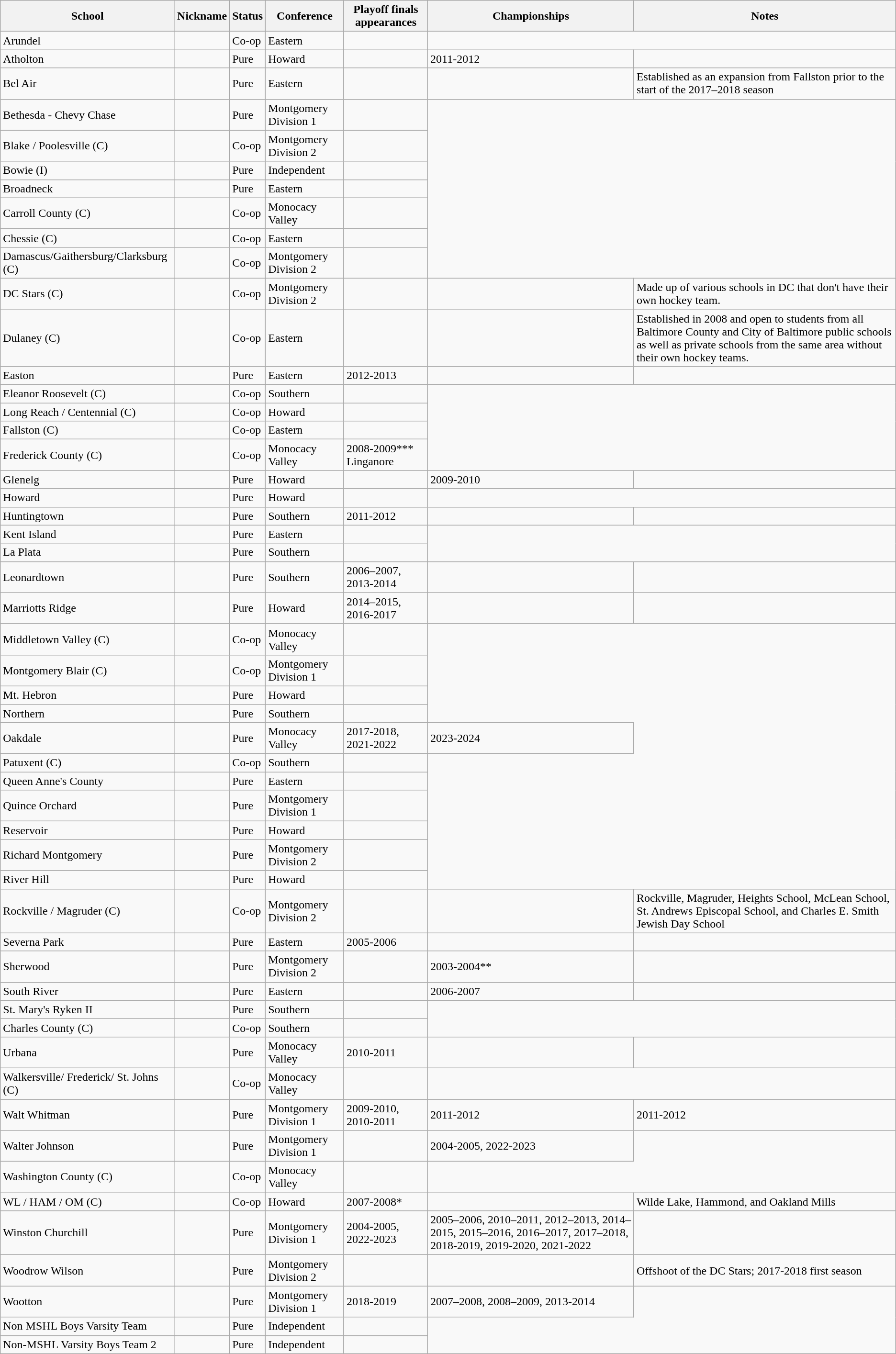<table class="wikitable sortable">
<tr>
<th>School</th>
<th>Nickname</th>
<th>Status</th>
<th>Conference</th>
<th>Playoff finals appearances</th>
<th>Championships</th>
<th>Notes</th>
</tr>
<tr>
<td>Arundel</td>
<td></td>
<td>Co-op</td>
<td>Eastern</td>
<td></td>
</tr>
<tr>
<td>Atholton</td>
<td></td>
<td>Pure</td>
<td>Howard</td>
<td></td>
<td>2011-2012</td>
<td></td>
</tr>
<tr>
<td>Bel Air</td>
<td></td>
<td>Pure</td>
<td>Eastern</td>
<td></td>
<td></td>
<td>Established as an expansion from Fallston prior to the start of the 2017–2018 season</td>
</tr>
<tr>
<td>Bethesda - Chevy Chase</td>
<td></td>
<td>Pure</td>
<td>Montgomery Division 1</td>
<td></td>
</tr>
<tr>
<td>Blake / Poolesville (C)</td>
<td></td>
<td>Co-op</td>
<td>Montgomery Division 2</td>
<td></td>
</tr>
<tr>
<td>Bowie (I)</td>
<td></td>
<td>Pure</td>
<td>Independent</td>
<td></td>
</tr>
<tr>
<td>Broadneck</td>
<td></td>
<td>Pure</td>
<td>Eastern</td>
<td></td>
</tr>
<tr>
<td>Carroll County (C)</td>
<td></td>
<td>Co-op</td>
<td>Monocacy Valley</td>
<td></td>
</tr>
<tr>
<td>Chessie (C)</td>
<td></td>
<td>Co-op</td>
<td>Eastern</td>
<td></td>
</tr>
<tr>
<td>Damascus/Gaithersburg/Clarksburg (C)</td>
<td></td>
<td>Co-op</td>
<td>Montgomery Division 2</td>
<td></td>
</tr>
<tr>
<td>DC Stars (C)</td>
<td></td>
<td>Co-op</td>
<td>Montgomery Division 2</td>
<td></td>
<td></td>
<td>Made up of various schools in DC that don't have their own hockey team.</td>
</tr>
<tr>
<td>Dulaney (C)</td>
<td></td>
<td>Co-op</td>
<td>Eastern</td>
<td></td>
<td></td>
<td>Established in 2008 and open to students from all Baltimore County and City of Baltimore public schools as well as private schools from the same area without their own hockey teams.</td>
</tr>
<tr>
<td>Easton</td>
<td></td>
<td>Pure</td>
<td>Eastern</td>
<td>2012-2013</td>
<td></td>
<td></td>
</tr>
<tr>
<td>Eleanor Roosevelt (C)</td>
<td></td>
<td>Co-op</td>
<td>Southern</td>
<td></td>
</tr>
<tr>
<td>Long Reach / Centennial (C)</td>
<td></td>
<td>Co-op</td>
<td>Howard</td>
<td></td>
</tr>
<tr>
<td>Fallston (C)</td>
<td></td>
<td>Co-op</td>
<td>Eastern</td>
<td></td>
</tr>
<tr>
<td>Frederick County (C)</td>
<td></td>
<td>Co-op</td>
<td>Monocacy Valley</td>
<td>2008-2009*** Linganore</td>
</tr>
<tr>
<td>Glenelg</td>
<td></td>
<td>Pure</td>
<td>Howard</td>
<td></td>
<td>2009-2010</td>
<td></td>
</tr>
<tr>
<td>Howard</td>
<td></td>
<td>Pure</td>
<td>Howard</td>
<td></td>
</tr>
<tr>
<td>Huntingtown</td>
<td></td>
<td>Pure</td>
<td>Southern</td>
<td>2011-2012</td>
<td></td>
<td></td>
</tr>
<tr>
<td>Kent Island</td>
<td></td>
<td>Pure</td>
<td>Eastern</td>
<td></td>
</tr>
<tr>
<td>La Plata</td>
<td></td>
<td>Pure</td>
<td>Southern</td>
<td></td>
</tr>
<tr>
<td>Leonardtown</td>
<td></td>
<td>Pure</td>
<td>Southern</td>
<td>2006–2007, 2013-2014</td>
<td></td>
<td></td>
</tr>
<tr>
<td>Marriotts Ridge</td>
<td></td>
<td>Pure</td>
<td>Howard</td>
<td>2014–2015, 2016-2017</td>
<td></td>
<td></td>
</tr>
<tr>
<td>Middletown Valley (C)</td>
<td></td>
<td>Co-op</td>
<td>Monocacy Valley</td>
<td></td>
</tr>
<tr>
<td>Montgomery Blair (C)</td>
<td></td>
<td>Co-op</td>
<td>Montgomery Division 1</td>
<td></td>
</tr>
<tr>
<td>Mt. Hebron</td>
<td></td>
<td>Pure</td>
<td>Howard</td>
<td></td>
</tr>
<tr>
<td>Northern</td>
<td></td>
<td>Pure</td>
<td>Southern</td>
<td></td>
</tr>
<tr>
<td>Oakdale</td>
<td></td>
<td>Pure</td>
<td>Monocacy Valley</td>
<td>2017-2018, 2021-2022</td>
<td>2023-2024</td>
</tr>
<tr>
<td>Patuxent (C)</td>
<td></td>
<td>Co-op</td>
<td>Southern</td>
<td></td>
</tr>
<tr>
<td>Queen Anne's County</td>
<td></td>
<td>Pure</td>
<td>Eastern</td>
<td></td>
</tr>
<tr>
<td>Quince Orchard</td>
<td></td>
<td>Pure</td>
<td>Montgomery Division 1</td>
<td></td>
</tr>
<tr>
<td>Reservoir</td>
<td></td>
<td>Pure</td>
<td>Howard</td>
<td></td>
</tr>
<tr>
<td>Richard Montgomery</td>
<td></td>
<td>Pure</td>
<td>Montgomery Division 2</td>
<td></td>
</tr>
<tr>
<td>River Hill</td>
<td></td>
<td>Pure</td>
<td>Howard</td>
<td></td>
</tr>
<tr>
<td>Rockville / Magruder (C)</td>
<td></td>
<td>Co-op</td>
<td>Montgomery Division 2</td>
<td></td>
<td></td>
<td>Rockville, Magruder, Heights School, McLean School, St. Andrews Episcopal School, and Charles E. Smith Jewish Day School</td>
</tr>
<tr>
<td>Severna Park</td>
<td></td>
<td>Pure</td>
<td>Eastern</td>
<td>2005-2006</td>
<td></td>
</tr>
<tr>
<td>Sherwood</td>
<td></td>
<td>Pure</td>
<td>Montgomery Division 2</td>
<td></td>
<td>2003-2004**</td>
<td></td>
</tr>
<tr>
<td>South River</td>
<td></td>
<td>Pure</td>
<td>Eastern</td>
<td></td>
<td>2006-2007</td>
<td></td>
</tr>
<tr>
<td>St. Mary's Ryken II</td>
<td></td>
<td>Pure</td>
<td>Southern</td>
<td></td>
</tr>
<tr>
<td>Charles County (C)</td>
<td></td>
<td>Co-op</td>
<td>Southern</td>
<td></td>
</tr>
<tr>
<td>Urbana</td>
<td></td>
<td>Pure</td>
<td>Monocacy Valley</td>
<td>2010-2011</td>
<td></td>
<td></td>
</tr>
<tr>
<td>Walkersville/ Frederick/ St. Johns (C)</td>
<td></td>
<td>Co-op</td>
<td>Monocacy Valley</td>
<td></td>
</tr>
<tr>
<td>Walt Whitman</td>
<td></td>
<td>Pure</td>
<td>Montgomery Division 1</td>
<td>2009-2010, 2010-2011</td>
<td>2011-2012</td>
<td>2011-2012</td>
</tr>
<tr>
<td>Walter Johnson</td>
<td></td>
<td>Pure</td>
<td>Montgomery Division 1</td>
<td></td>
<td>2004-2005, 2022-2023</td>
</tr>
<tr>
<td>Washington County (C)</td>
<td></td>
<td>Co-op</td>
<td>Monocacy Valley</td>
<td></td>
</tr>
<tr>
<td>WL / HAM / OM (C)</td>
<td></td>
<td>Co-op</td>
<td>Howard</td>
<td>2007-2008*</td>
<td></td>
<td>Wilde Lake, Hammond, and Oakland Mills</td>
</tr>
<tr>
<td>Winston Churchill</td>
<td></td>
<td>Pure</td>
<td>Montgomery Division 1</td>
<td>2004-2005, 2022-2023</td>
<td>2005–2006, 2010–2011, 2012–2013, 2014–2015, 2015–2016, 2016–2017, 2017–2018, 2018-2019, 2019-2020, 2021-2022</td>
</tr>
<tr>
<td>Woodrow Wilson</td>
<td></td>
<td>Pure</td>
<td>Montgomery Division 2</td>
<td></td>
<td></td>
<td>Offshoot of the DC Stars; 2017-2018 first season</td>
</tr>
<tr>
<td>Wootton</td>
<td></td>
<td>Pure</td>
<td>Montgomery Division 1</td>
<td>2018-2019</td>
<td>2007–2008, 2008–2009, 2013-2014</td>
</tr>
<tr>
<td>Non MSHL Boys Varsity Team</td>
<td></td>
<td>Pure</td>
<td>Independent</td>
<td></td>
</tr>
<tr>
<td>Non-MSHL Varsity Boys Team 2</td>
<td></td>
<td>Pure</td>
<td>Independent</td>
<td></td>
</tr>
</table>
